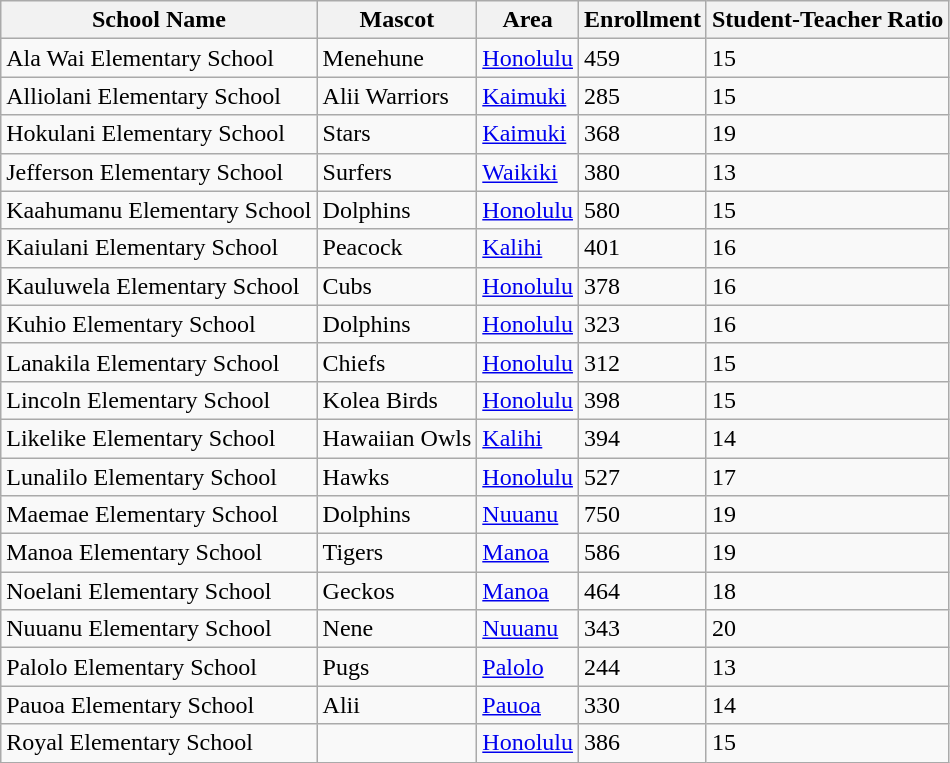<table class="wikitable">
<tr>
<th>School Name</th>
<th>Mascot</th>
<th>Area</th>
<th>Enrollment</th>
<th>Student-Teacher Ratio</th>
</tr>
<tr>
<td>Ala Wai Elementary School</td>
<td>Menehune</td>
<td><a href='#'>Honolulu</a></td>
<td>459</td>
<td>15</td>
</tr>
<tr>
<td>Alliolani Elementary School</td>
<td>Alii Warriors</td>
<td><a href='#'>Kaimuki</a></td>
<td>285</td>
<td>15</td>
</tr>
<tr>
<td>Hokulani Elementary School</td>
<td>Stars</td>
<td><a href='#'>Kaimuki</a></td>
<td>368</td>
<td>19</td>
</tr>
<tr>
<td>Jefferson Elementary School</td>
<td>Surfers</td>
<td><a href='#'>Waikiki</a></td>
<td>380</td>
<td>13</td>
</tr>
<tr>
<td>Kaahumanu Elementary School</td>
<td>Dolphins</td>
<td><a href='#'>Honolulu</a></td>
<td>580</td>
<td>15</td>
</tr>
<tr>
<td>Kaiulani Elementary School</td>
<td>Peacock</td>
<td><a href='#'>Kalihi</a></td>
<td>401</td>
<td>16</td>
</tr>
<tr>
<td>Kauluwela Elementary School</td>
<td>Cubs</td>
<td><a href='#'>Honolulu</a></td>
<td>378</td>
<td>16</td>
</tr>
<tr>
<td>Kuhio Elementary School</td>
<td>Dolphins</td>
<td><a href='#'>Honolulu</a></td>
<td>323</td>
<td>16</td>
</tr>
<tr>
<td>Lanakila Elementary School</td>
<td>Chiefs</td>
<td><a href='#'>Honolulu</a></td>
<td>312</td>
<td>15</td>
</tr>
<tr>
<td>Lincoln Elementary School</td>
<td>Kolea Birds</td>
<td><a href='#'>Honolulu</a></td>
<td>398</td>
<td>15</td>
</tr>
<tr>
<td>Likelike Elementary School</td>
<td>Hawaiian Owls</td>
<td><a href='#'>Kalihi</a></td>
<td>394</td>
<td>14</td>
</tr>
<tr>
<td>Lunalilo Elementary School</td>
<td>Hawks</td>
<td><a href='#'>Honolulu</a></td>
<td>527</td>
<td>17</td>
</tr>
<tr>
<td>Maemae Elementary School</td>
<td>Dolphins</td>
<td><a href='#'>Nuuanu</a></td>
<td>750</td>
<td>19</td>
</tr>
<tr>
<td>Manoa Elementary School</td>
<td>Tigers</td>
<td><a href='#'>Manoa</a></td>
<td>586</td>
<td>19</td>
</tr>
<tr>
<td>Noelani Elementary School</td>
<td>Geckos</td>
<td><a href='#'>Manoa</a></td>
<td>464</td>
<td>18</td>
</tr>
<tr>
<td>Nuuanu Elementary School</td>
<td>Nene</td>
<td><a href='#'>Nuuanu</a></td>
<td>343</td>
<td>20</td>
</tr>
<tr>
<td>Palolo Elementary School</td>
<td>Pugs</td>
<td><a href='#'>Palolo</a></td>
<td>244</td>
<td>13</td>
</tr>
<tr>
<td>Pauoa Elementary School</td>
<td>Alii</td>
<td><a href='#'>Pauoa</a></td>
<td>330</td>
<td>14</td>
</tr>
<tr>
<td>Royal Elementary School</td>
<td></td>
<td><a href='#'>Honolulu</a></td>
<td>386</td>
<td>15</td>
</tr>
</table>
